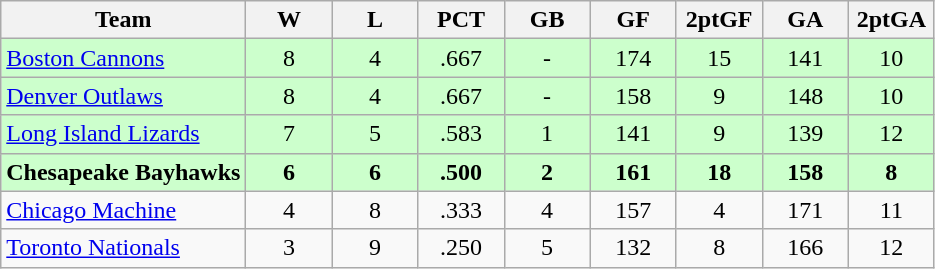<table class="wikitable" style="text-align:center">
<tr>
<th>Team</th>
<th width=50px>W</th>
<th width=50px>L</th>
<th width=50px>PCT</th>
<th width=50px>GB</th>
<th width=50px>GF</th>
<th width=50px>2ptGF</th>
<th width=50px>GA</th>
<th width=50px>2ptGA</th>
</tr>
<tr bgcolor="#ccffcc">
<td align="left"><a href='#'>Boston Cannons</a></td>
<td>8</td>
<td>4</td>
<td>.667</td>
<td>-</td>
<td>174</td>
<td>15</td>
<td>141</td>
<td>10</td>
</tr>
<tr bgcolor="#ccffcc">
<td align="left"><a href='#'>Denver Outlaws</a></td>
<td>8</td>
<td>4</td>
<td>.667</td>
<td>-</td>
<td>158</td>
<td>9</td>
<td>148</td>
<td>10</td>
</tr>
<tr bgcolor="#ccffcc">
<td align="left"><a href='#'>Long Island Lizards</a></td>
<td>7</td>
<td>5</td>
<td>.583</td>
<td>1</td>
<td>141</td>
<td>9</td>
<td>139</td>
<td>12</td>
</tr>
<tr bgcolor="#ccffcc">
<td align="left"><strong>Chesapeake Bayhawks</strong></td>
<td><strong>6</strong></td>
<td><strong>6</strong></td>
<td><strong>.500</strong></td>
<td><strong>2</strong></td>
<td><strong>161</strong></td>
<td><strong>18</strong></td>
<td><strong>158</strong></td>
<td><strong>8</strong></td>
</tr>
<tr>
<td align="left"><a href='#'>Chicago Machine</a></td>
<td>4</td>
<td>8</td>
<td>.333</td>
<td>4</td>
<td>157</td>
<td>4</td>
<td>171</td>
<td>11</td>
</tr>
<tr>
<td align="left"><a href='#'>Toronto Nationals</a></td>
<td>3</td>
<td>9</td>
<td>.250</td>
<td>5</td>
<td>132</td>
<td>8</td>
<td>166</td>
<td>12</td>
</tr>
</table>
